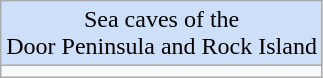<table class="wikitable sortable floatright" style="text-align:left; border:0px solid #444;">
<tr style="background-color:#CEDFF9; text-align:center">
<td colspan=4>Sea caves of the<br>Door Peninsula and Rock Island</td>
</tr>
<tr>
<td colspan=4 align=center></td>
</tr>
<tr style="background:#eee;">
</tr>
</table>
